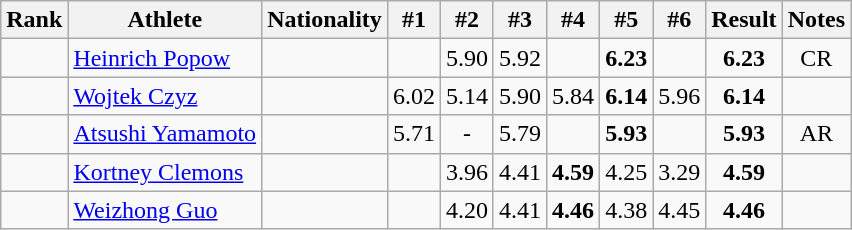<table class="wikitable sortable" style="text-align:center">
<tr>
<th>Rank</th>
<th>Athlete</th>
<th>Nationality</th>
<th>#1</th>
<th>#2</th>
<th>#3</th>
<th>#4</th>
<th>#5</th>
<th>#6</th>
<th>Result</th>
<th>Notes</th>
</tr>
<tr>
<td></td>
<td align=left><a href='#'>Heinrich Popow</a></td>
<td align=left></td>
<td></td>
<td>5.90</td>
<td>5.92</td>
<td></td>
<td><strong>6.23</strong></td>
<td></td>
<td><strong>6.23</strong></td>
<td>CR</td>
</tr>
<tr>
<td></td>
<td align=left><a href='#'>Wojtek Czyz</a></td>
<td align=left></td>
<td>6.02</td>
<td>5.14</td>
<td>5.90</td>
<td>5.84</td>
<td><strong>6.14</strong></td>
<td>5.96</td>
<td><strong>6.14</strong></td>
<td></td>
</tr>
<tr>
<td></td>
<td align=left><a href='#'>Atsushi Yamamoto</a></td>
<td align=left></td>
<td>5.71</td>
<td>-</td>
<td>5.79</td>
<td></td>
<td><strong>5.93</strong></td>
<td></td>
<td><strong>5.93</strong></td>
<td>AR</td>
</tr>
<tr>
<td></td>
<td align=left><a href='#'>Kortney Clemons</a></td>
<td align=left></td>
<td></td>
<td>3.96</td>
<td>4.41</td>
<td><strong>4.59</strong></td>
<td>4.25</td>
<td>3.29</td>
<td><strong>4.59</strong></td>
<td></td>
</tr>
<tr>
<td></td>
<td align=left><a href='#'>Weizhong Guo</a></td>
<td align=left></td>
<td></td>
<td>4.20</td>
<td>4.41</td>
<td><strong>4.46</strong></td>
<td>4.38</td>
<td>4.45</td>
<td><strong>4.46</strong></td>
<td></td>
</tr>
</table>
